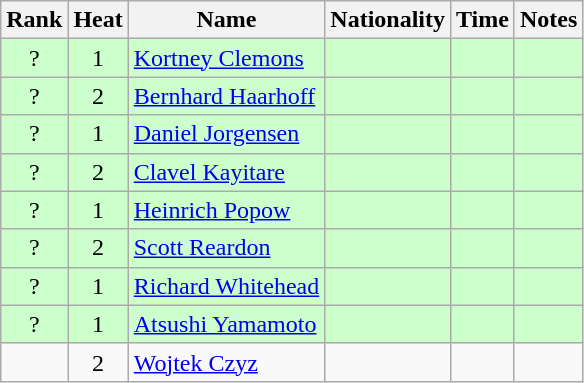<table class="wikitable sortable" style="text-align:center">
<tr>
<th>Rank</th>
<th>Heat</th>
<th>Name</th>
<th>Nationality</th>
<th>Time</th>
<th>Notes</th>
</tr>
<tr bgcolor=ccffcc>
<td>?</td>
<td>1</td>
<td align=left><a href='#'>Kortney Clemons</a></td>
<td align=left></td>
<td></td>
<td></td>
</tr>
<tr bgcolor=ccffcc>
<td>?</td>
<td>2</td>
<td align=left><a href='#'>Bernhard Haarhoff</a></td>
<td align=left></td>
<td></td>
<td></td>
</tr>
<tr bgcolor=ccffcc>
<td>?</td>
<td>1</td>
<td align=left><a href='#'>Daniel Jorgensen</a></td>
<td align=left></td>
<td></td>
<td></td>
</tr>
<tr bgcolor=ccffcc>
<td>?</td>
<td>2</td>
<td align=left><a href='#'>Clavel Kayitare</a></td>
<td align=left></td>
<td></td>
<td></td>
</tr>
<tr bgcolor=ccffcc>
<td>?</td>
<td>1</td>
<td align=left><a href='#'>Heinrich Popow</a></td>
<td align=left></td>
<td></td>
<td></td>
</tr>
<tr bgcolor=ccffcc>
<td>?</td>
<td>2</td>
<td align=left><a href='#'>Scott Reardon</a></td>
<td align=left></td>
<td></td>
<td></td>
</tr>
<tr bgcolor=ccffcc>
<td>?</td>
<td>1</td>
<td align=left><a href='#'>Richard Whitehead</a></td>
<td align=left></td>
<td></td>
<td></td>
</tr>
<tr bgcolor=ccffcc>
<td>?</td>
<td>1</td>
<td align=left><a href='#'>Atsushi Yamamoto</a></td>
<td align=left></td>
<td></td>
<td></td>
</tr>
<tr>
<td></td>
<td>2</td>
<td align=left><a href='#'>Wojtek Czyz</a></td>
<td align=left></td>
<td></td>
<td></td>
</tr>
</table>
